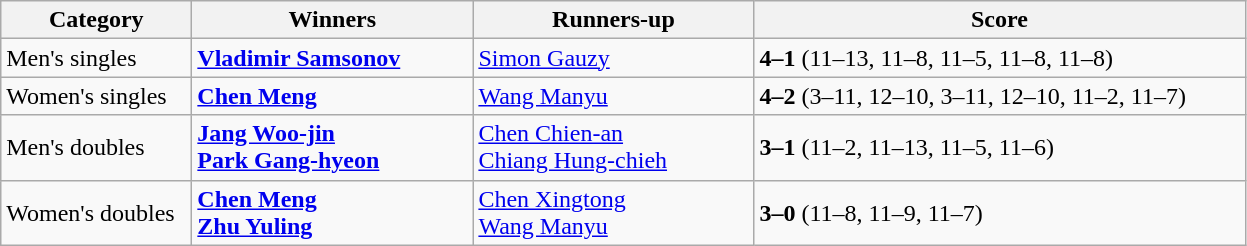<table class=wikitable style="white-space:nowrap;">
<tr>
<th scope="col" style="width: 120px;">Category</th>
<th scope="col" style="width: 180px;">Winners</th>
<th scope="col" style="width: 180px;">Runners-up</th>
<th scope="col" style="width: 320px;">Score</th>
</tr>
<tr>
<td>Men's singles</td>
<td> <strong><a href='#'>Vladimir Samsonov</a></strong></td>
<td> <a href='#'>Simon Gauzy</a></td>
<td><strong>4–1</strong> (11–13, 11–8, 11–5, 11–8, 11–8)</td>
</tr>
<tr>
<td>Women's singles</td>
<td> <strong><a href='#'>Chen Meng</a></strong></td>
<td> <a href='#'>Wang Manyu</a></td>
<td><strong>4–2</strong> (3–11, 12–10, 3–11, 12–10, 11–2, 11–7)</td>
</tr>
<tr>
<td>Men's doubles</td>
<td> <strong><a href='#'>Jang Woo-jin</a></strong><br> <strong><a href='#'>Park Gang-hyeon</a></strong></td>
<td> <a href='#'>Chen Chien-an</a><br> <a href='#'>Chiang Hung-chieh</a></td>
<td><strong>3–1</strong> (11–2, 11–13, 11–5, 11–6)</td>
</tr>
<tr>
<td>Women's doubles</td>
<td> <strong><a href='#'>Chen Meng</a></strong><br> <strong><a href='#'>Zhu Yuling</a></strong></td>
<td> <a href='#'>Chen Xingtong</a><br> <a href='#'>Wang Manyu</a></td>
<td><strong>3–0</strong> (11–8, 11–9, 11–7)</td>
</tr>
</table>
